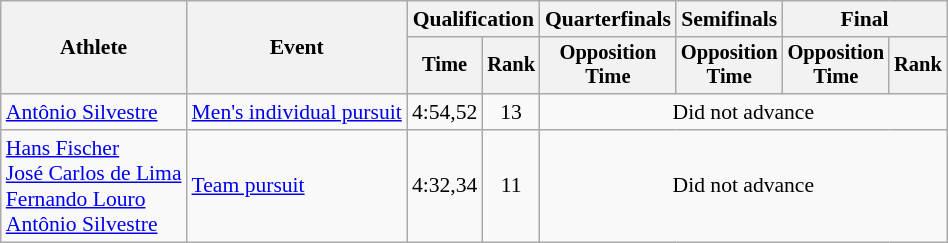<table class="wikitable" style="font-size:90%">
<tr>
<th rowspan="2">Athlete</th>
<th rowspan="2">Event</th>
<th colspan=2>Qualification</th>
<th>Quarterfinals</th>
<th>Semifinals</th>
<th colspan=2>Final</th>
</tr>
<tr style="font-size:95%">
<th>Time</th>
<th>Rank</th>
<th>Opposition<br>Time</th>
<th>Opposition<br>Time</th>
<th>Opposition<br>Time</th>
<th>Rank</th>
</tr>
<tr align=center>
<td align=left><a href='#'>Antônio Silvestre</a></td>
<td align=left><a href='#'>Men's individual pursuit</a></td>
<td>4:54,52</td>
<td>13</td>
<td colspan=5>Did not advance</td>
</tr>
<tr align=center>
<td align=left><a href='#'>Hans Fischer</a><br><a href='#'>José Carlos de Lima</a><br><a href='#'>Fernando Louro</a><br><a href='#'>Antônio Silvestre</a></td>
<td align=left><a href='#'>Team pursuit</a></td>
<td>4:32,34</td>
<td>11</td>
<td colspan=5>Did not advance</td>
</tr>
</table>
